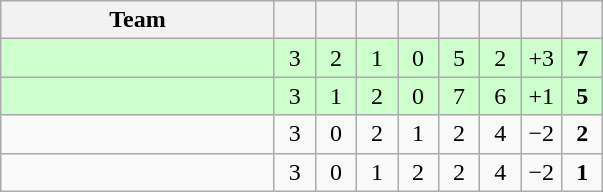<table class="wikitable" style="text-align:center">
<tr>
<th width=175>Team</th>
<th width=20></th>
<th width=20></th>
<th width=20></th>
<th width=20></th>
<th width=20></th>
<th width=20></th>
<th width=20></th>
<th width=20></th>
</tr>
<tr bgcolor=ccffcc>
<td align=left></td>
<td>3</td>
<td>2</td>
<td>1</td>
<td>0</td>
<td>5</td>
<td>2</td>
<td>+3</td>
<td><strong>7</strong></td>
</tr>
<tr bgcolor=ccffcc>
<td align=left></td>
<td>3</td>
<td>1</td>
<td>2</td>
<td>0</td>
<td>7</td>
<td>6</td>
<td>+1</td>
<td><strong>5</strong></td>
</tr>
<tr>
<td align=left></td>
<td>3</td>
<td>0</td>
<td>2</td>
<td>1</td>
<td>2</td>
<td>4</td>
<td>−2</td>
<td><strong>2</strong></td>
</tr>
<tr>
<td align=left></td>
<td>3</td>
<td>0</td>
<td>1</td>
<td>2</td>
<td>2</td>
<td>4</td>
<td>−2</td>
<td><strong>1</strong></td>
</tr>
</table>
